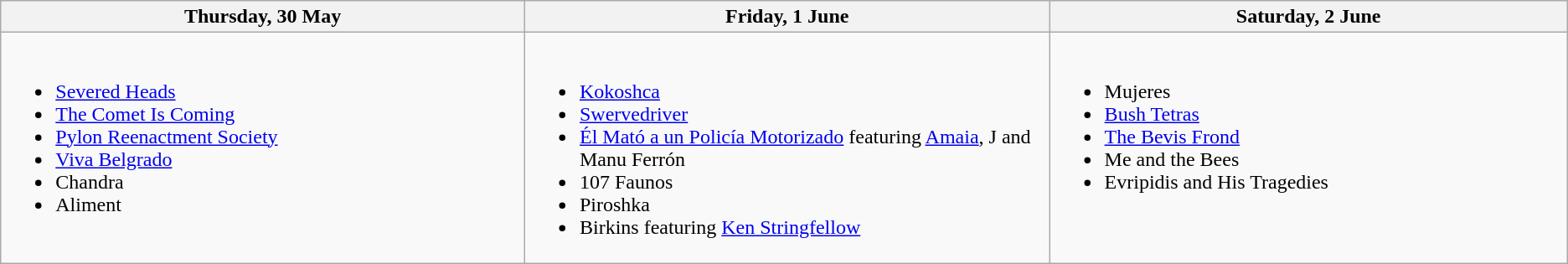<table class="wikitable">
<tr>
<th width="500">Thursday, 30 May</th>
<th width="500">Friday, 1 June</th>
<th width="500">Saturday, 2 June</th>
</tr>
<tr valign="top">
<td><br><ul><li><a href='#'>Severed Heads</a></li><li><a href='#'>The Comet Is Coming</a></li><li><a href='#'>Pylon Reenactment Society</a></li><li><a href='#'>Viva Belgrado</a></li><li>Chandra</li><li>Aliment</li></ul></td>
<td><br><ul><li><a href='#'>Kokoshca</a></li><li><a href='#'>Swervedriver</a></li><li><a href='#'>Él Mató a un Policía Motorizado</a> featuring <a href='#'>Amaia</a>, J and Manu Ferrón</li><li>107 Faunos</li><li>Piroshka</li><li>Birkins featuring <a href='#'>Ken Stringfellow</a></li></ul></td>
<td><br><ul><li>Mujeres</li><li><a href='#'>Bush Tetras</a></li><li><a href='#'>The Bevis Frond</a></li><li>Me and the Bees</li><li>Evripidis and His Tragedies</li></ul></td>
</tr>
</table>
